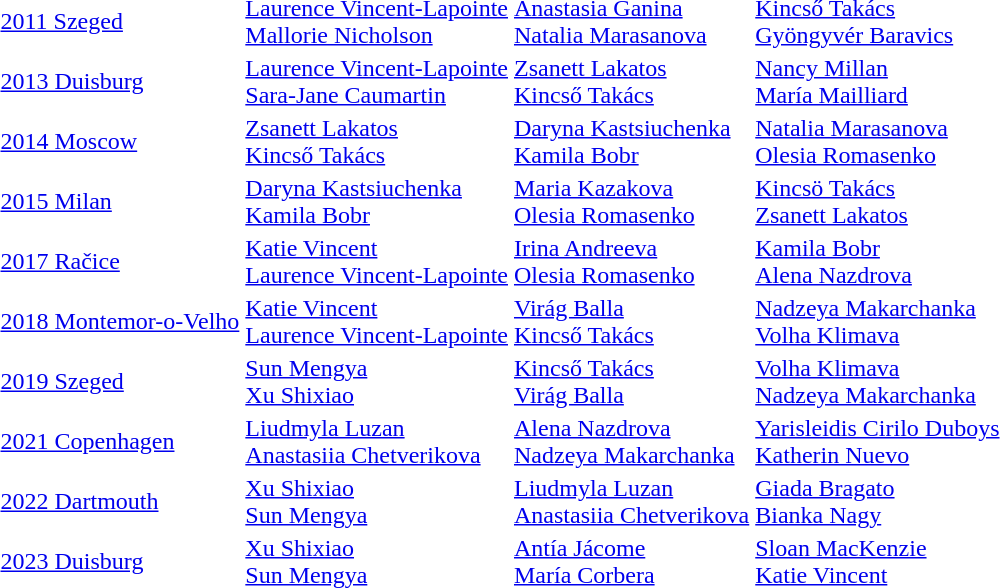<table>
<tr>
<td><a href='#'>2011 Szeged</a></td>
<td><a href='#'>Laurence Vincent-Lapointe</a><br><a href='#'>Mallorie Nicholson</a><br></td>
<td><a href='#'>Anastasia Ganina</a><br><a href='#'>Natalia Marasanova</a><br></td>
<td><a href='#'>Kincső Takács</a><br><a href='#'>Gyöngyvér Baravics</a><br></td>
</tr>
<tr>
<td><a href='#'>2013 Duisburg</a></td>
<td><a href='#'>Laurence Vincent-Lapointe</a><br><a href='#'>Sara-Jane Caumartin</a><br></td>
<td><a href='#'>Zsanett Lakatos</a><br><a href='#'>Kincső Takács</a><br></td>
<td><a href='#'>Nancy Millan</a><br><a href='#'>María Mailliard</a><br></td>
</tr>
<tr>
<td><a href='#'>2014 Moscow</a></td>
<td><a href='#'>Zsanett Lakatos</a><br><a href='#'>Kincső Takács</a><br></td>
<td><a href='#'>Daryna Kastsiuchenka</a><br><a href='#'>Kamila Bobr</a><br></td>
<td><a href='#'>Natalia Marasanova</a><br><a href='#'>Olesia Romasenko</a><br></td>
</tr>
<tr>
<td><a href='#'>2015 Milan</a></td>
<td><a href='#'>Daryna Kastsiuchenka</a><br><a href='#'>Kamila Bobr</a><br></td>
<td><a href='#'>Maria Kazakova</a><br><a href='#'>Olesia Romasenko</a><br></td>
<td><a href='#'>Kincsö Takács</a><br><a href='#'>Zsanett Lakatos</a><br></td>
</tr>
<tr>
<td><a href='#'>2017 Račice</a></td>
<td><a href='#'>Katie Vincent</a><br><a href='#'>Laurence Vincent-Lapointe</a><br></td>
<td><a href='#'>Irina Andreeva</a><br><a href='#'>Olesia Romasenko</a><br></td>
<td><a href='#'>Kamila Bobr</a><br><a href='#'>Alena Nazdrova</a><br></td>
</tr>
<tr>
<td><a href='#'>2018 Montemor-o-Velho</a></td>
<td><a href='#'>Katie Vincent</a><br><a href='#'>Laurence Vincent-Lapointe</a><br></td>
<td><a href='#'>Virág Balla</a><br><a href='#'>Kincső Takács</a><br></td>
<td><a href='#'>Nadzeya Makarchanka</a><br><a href='#'>Volha Klimava</a><br></td>
</tr>
<tr>
<td><a href='#'>2019 Szeged</a></td>
<td><a href='#'>Sun Mengya</a><br><a href='#'>Xu Shixiao</a><br></td>
<td><a href='#'>Kincső Takács</a><br><a href='#'>Virág Balla</a><br></td>
<td><a href='#'>Volha Klimava</a><br><a href='#'>Nadzeya Makarchanka</a><br></td>
</tr>
<tr>
<td><a href='#'>2021 Copenhagen</a></td>
<td><a href='#'>Liudmyla Luzan</a><br><a href='#'>Anastasiia Chetverikova</a><br></td>
<td><a href='#'>Alena Nazdrova</a><br><a href='#'>Nadzeya Makarchanka</a><br></td>
<td><a href='#'>Yarisleidis Cirilo Duboys</a><br><a href='#'>Katherin Nuevo</a><br></td>
</tr>
<tr>
<td><a href='#'>2022 Dartmouth</a></td>
<td><a href='#'>Xu Shixiao</a><br><a href='#'>Sun Mengya</a><br></td>
<td><a href='#'>Liudmyla Luzan</a><br><a href='#'>Anastasiia Chetverikova</a><br></td>
<td><a href='#'>Giada Bragato</a><br><a href='#'>Bianka Nagy</a><br></td>
</tr>
<tr>
<td><a href='#'>2023 Duisburg</a></td>
<td><a href='#'>Xu Shixiao</a><br><a href='#'>Sun Mengya</a><br></td>
<td><a href='#'>Antía Jácome</a><br><a href='#'>María Corbera</a><br></td>
<td><a href='#'>Sloan MacKenzie</a><br><a href='#'>Katie Vincent</a><br></td>
</tr>
</table>
